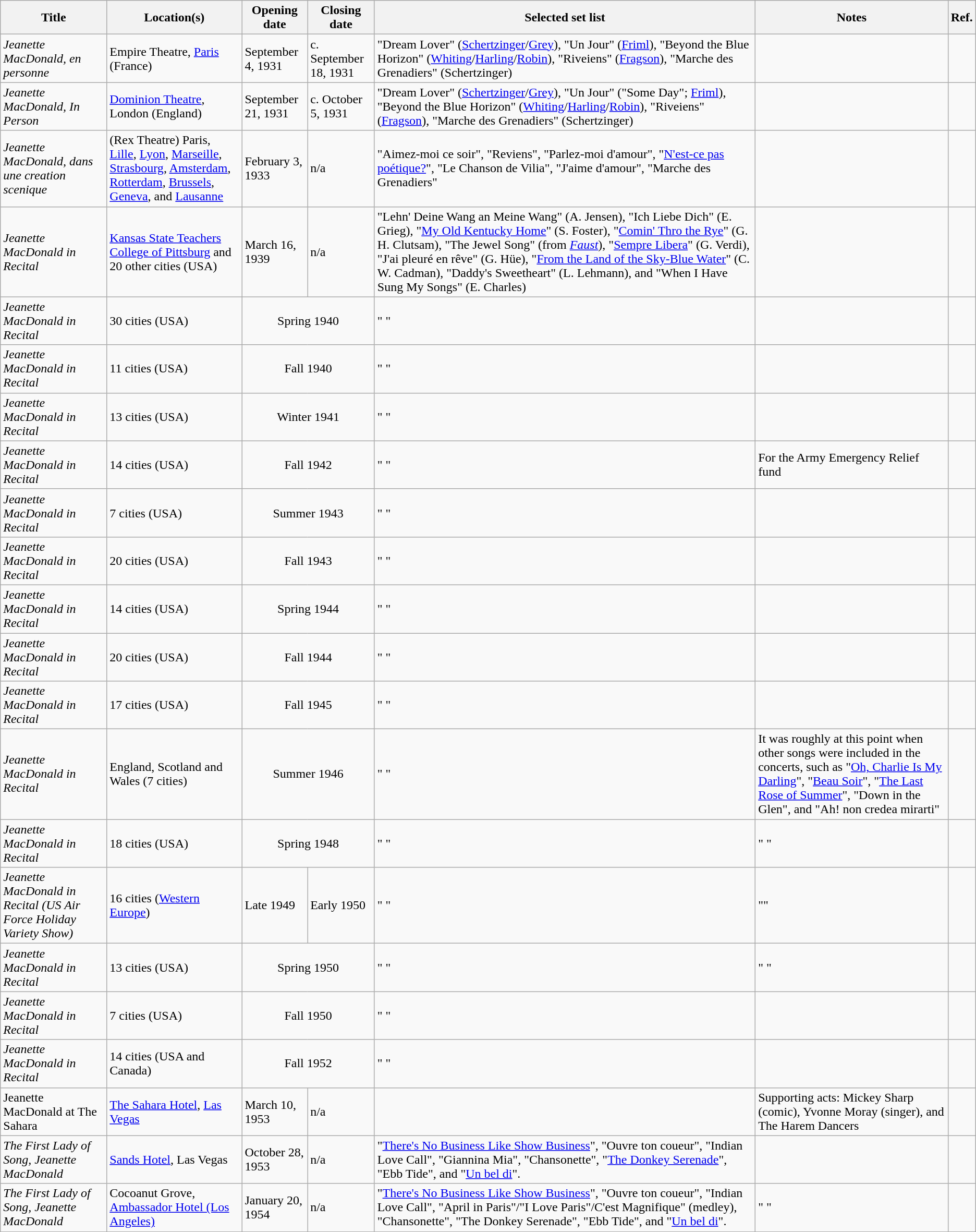<table class = "wikitable">
<tr>
<th>Title</th>
<th>Location(s)</th>
<th>Opening date</th>
<th>Closing date</th>
<th>Selected set list</th>
<th>Notes</th>
<th>Ref.</th>
</tr>
<tr>
<td><em>Jeanette MacDonald, en personne</em></td>
<td>Empire Theatre, <a href='#'>Paris</a> (France)</td>
<td>September 4, 1931</td>
<td>c. September 18, 1931</td>
<td>"Dream Lover" (<a href='#'>Schertzinger</a>/<a href='#'>Grey</a>), "Un Jour" (<a href='#'>Friml</a>), "Beyond the Blue Horizon" (<a href='#'>Whiting</a>/<a href='#'>Harling</a>/<a href='#'>Robin</a>), "Riveiens" (<a href='#'>Fragson</a>), "Marche des Grenadiers" (Schertzinger)</td>
<td></td>
<td></td>
</tr>
<tr>
<td><em>Jeanette MacDonald, In Person</em></td>
<td><a href='#'>Dominion Theatre</a>, London (England)</td>
<td>September 21, 1931</td>
<td>c. October 5, 1931</td>
<td>"Dream Lover" (<a href='#'>Schertzinger</a>/<a href='#'>Grey</a>), "Un Jour" ("Some Day"; <a href='#'>Friml</a>), "Beyond the Blue Horizon" (<a href='#'>Whiting</a>/<a href='#'>Harling</a>/<a href='#'>Robin</a>), "Riveiens" (<a href='#'>Fragson</a>), "Marche des Grenadiers" (Schertzinger)</td>
<td></td>
<td></td>
</tr>
<tr>
<td><em>Jeanette MacDonald, dans une creation scenique</em></td>
<td>(Rex Theatre) Paris, <a href='#'>Lille</a>, <a href='#'>Lyon</a>, <a href='#'>Marseille</a>, <a href='#'>Strasbourg</a>, <a href='#'>Amsterdam</a>, <a href='#'>Rotterdam</a>, <a href='#'>Brussels</a>, <a href='#'>Geneva</a>, and <a href='#'>Lausanne</a></td>
<td>February 3, 1933</td>
<td>n/a</td>
<td>"Aimez-moi ce soir", "Reviens", "Parlez-moi d'amour", "<a href='#'>N'est-ce pas poétique?</a>", "Le Chanson de Vilia", "J'aime d'amour", "Marche des Grenadiers"</td>
<td></td>
<td></td>
</tr>
<tr>
<td><em>Jeanette MacDonald in Recital</em></td>
<td><a href='#'>Kansas State Teachers College of Pittsburg</a> and 20 other cities (USA)</td>
<td>March 16, 1939</td>
<td>n/a</td>
<td>"Lehn' Deine Wang an Meine Wang" (A. Jensen), "Ich Liebe Dich" (E. Grieg), "<a href='#'>My Old Kentucky Home</a>" (S. Foster), "<a href='#'>Comin' Thro the Rye</a>" (G. H. Clutsam), "The Jewel Song" (from <em><a href='#'>Faust</a></em>), "<a href='#'>Sempre Libera</a>" (G. Verdi), "J'ai pleuré en rêve" (G. Hüe), "<a href='#'>From the Land of the Sky-Blue Water</a>" (C. W. Cadman), "Daddy's Sweetheart" (L. Lehmann), and "When I Have Sung My Songs" (E. Charles)</td>
<td></td>
<td></td>
</tr>
<tr>
<td><em>Jeanette MacDonald in Recital</em></td>
<td>30 cities (USA)</td>
<td colspan="2"; align="center">Spring 1940</td>
<td>" "</td>
<td></td>
<td></td>
</tr>
<tr>
<td><em>Jeanette MacDonald in Recital</em></td>
<td>11 cities (USA)</td>
<td colspan="2"; align="center">Fall 1940</td>
<td>" "</td>
<td></td>
<td></td>
</tr>
<tr>
<td><em>Jeanette MacDonald in Recital</em></td>
<td>13 cities (USA)</td>
<td colspan="2"; align="center">Winter 1941</td>
<td>" "</td>
<td></td>
<td></td>
</tr>
<tr>
<td><em>Jeanette MacDonald in Recital</em></td>
<td>14 cities (USA)</td>
<td colspan="2"; align="center">Fall 1942</td>
<td>" "</td>
<td>For the Army Emergency Relief fund</td>
<td></td>
</tr>
<tr>
<td><em>Jeanette MacDonald in Recital</em></td>
<td>7 cities (USA)</td>
<td colspan="2"; align="center">Summer 1943</td>
<td>" "</td>
<td></td>
<td></td>
</tr>
<tr>
<td><em>Jeanette MacDonald in Recital</em></td>
<td>20 cities (USA)</td>
<td colspan="2"; align="center">Fall 1943</td>
<td>" "</td>
<td></td>
<td></td>
</tr>
<tr>
<td><em>Jeanette MacDonald in Recital</em></td>
<td>14 cities (USA)</td>
<td colspan="2"; align="center">Spring 1944</td>
<td>" "</td>
<td></td>
<td></td>
</tr>
<tr>
<td><em>Jeanette MacDonald in Recital</em></td>
<td>20 cities (USA)</td>
<td colspan="2"; align="center">Fall 1944</td>
<td>" "</td>
<td></td>
<td></td>
</tr>
<tr>
<td><em>Jeanette MacDonald in Recital</em></td>
<td>17 cities (USA)</td>
<td colspan="2"; align="center">Fall 1945</td>
<td>" "</td>
<td></td>
<td></td>
</tr>
<tr>
<td><em>Jeanette MacDonald in Recital</em></td>
<td>England, Scotland and Wales (7 cities)</td>
<td colspan="2"; align="center">Summer 1946</td>
<td>" "</td>
<td>It was roughly at this point when other songs were included in the concerts, such as "<a href='#'>Oh, Charlie Is My Darling</a>", "<a href='#'>Beau Soir</a>", "<a href='#'>The Last Rose of Summer</a>", "Down in the Glen", and "Ah! non credea mirarti"</td>
<td></td>
</tr>
<tr>
<td><em>Jeanette MacDonald in Recital</em></td>
<td>18 cities (USA)</td>
<td colspan="2"; align="center">Spring 1948</td>
<td>" "</td>
<td>" "</td>
<td></td>
</tr>
<tr>
<td><em>Jeanette MacDonald in Recital (US Air Force Holiday Variety Show)</em></td>
<td>16 cities (<a href='#'>Western Europe</a>)</td>
<td>Late 1949</td>
<td>Early 1950</td>
<td>" "</td>
<td>""</td>
<td></td>
</tr>
<tr>
<td><em>Jeanette MacDonald in Recital</em></td>
<td>13 cities (USA)</td>
<td colspan="2"; align="center">Spring 1950</td>
<td>" "</td>
<td>" "</td>
<td></td>
</tr>
<tr>
<td><em>Jeanette MacDonald in Recital</em></td>
<td>7 cities (USA)</td>
<td colspan="2"; align="center">Fall 1950</td>
<td>" "</td>
<td></td>
<td></td>
</tr>
<tr>
<td><em>Jeanette MacDonald in Recital</em></td>
<td>14 cities (USA and Canada)</td>
<td colspan="2"; align="center">Fall 1952</td>
<td>" "</td>
<td></td>
<td></td>
</tr>
<tr>
<td>Jeanette MacDonald at The Sahara</td>
<td><a href='#'>The Sahara Hotel</a>, <a href='#'>Las Vegas</a></td>
<td>March 10, 1953</td>
<td>n/a</td>
<td></td>
<td>Supporting acts: Mickey Sharp (comic), Yvonne Moray (singer), and The Harem Dancers</td>
<td></td>
</tr>
<tr>
<td><em>The First Lady of Song, Jeanette MacDonald</em></td>
<td><a href='#'>Sands Hotel</a>, Las Vegas</td>
<td>October 28, 1953</td>
<td>n/a</td>
<td>"<a href='#'>There's No Business Like Show Business</a>", "Ouvre ton coueur", "Indian Love Call", "Giannina Mia", "Chansonette", "<a href='#'>The Donkey Serenade</a>", "Ebb Tide", and "<a href='#'>Un bel di</a>".</td>
<td></td>
<td></td>
</tr>
<tr>
<td><em>The First Lady of Song, Jeanette MacDonald</em></td>
<td>Cocoanut Grove, <a href='#'>Ambassador Hotel (Los Angeles)</a></td>
<td>January 20, 1954</td>
<td>n/a</td>
<td>"<a href='#'>There's No Business Like Show Business</a>", "Ouvre ton coueur", "Indian Love Call", "April in Paris"/"I Love Paris"/C'est Magnifique" (medley), "Chansonette", "The Donkey Serenade", "Ebb Tide", and "<a href='#'>Un bel di</a>".</td>
<td>" "</td>
<td></td>
</tr>
</table>
